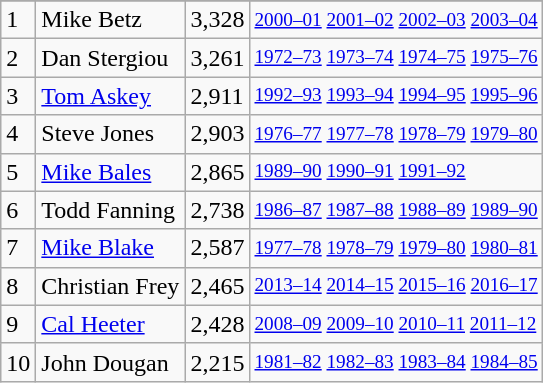<table class="wikitable">
<tr>
</tr>
<tr>
<td>1</td>
<td>Mike Betz</td>
<td>3,328</td>
<td style="font-size:80%;"><a href='#'>2000–01</a> <a href='#'>2001–02</a> <a href='#'>2002–03</a> <a href='#'>2003–04</a></td>
</tr>
<tr>
<td>2</td>
<td>Dan Stergiou</td>
<td>3,261</td>
<td style="font-size:80%;"><a href='#'>1972–73</a> <a href='#'>1973–74</a> <a href='#'>1974–75</a> <a href='#'>1975–76</a></td>
</tr>
<tr>
<td>3</td>
<td><a href='#'>Tom Askey</a></td>
<td>2,911</td>
<td style="font-size:80%;"><a href='#'>1992–93</a> <a href='#'>1993–94</a> <a href='#'>1994–95</a> <a href='#'>1995–96</a></td>
</tr>
<tr>
<td>4</td>
<td>Steve Jones</td>
<td>2,903</td>
<td style="font-size:80%;"><a href='#'>1976–77</a> <a href='#'>1977–78</a> <a href='#'>1978–79</a> <a href='#'>1979–80</a></td>
</tr>
<tr>
<td>5</td>
<td><a href='#'>Mike Bales</a></td>
<td>2,865</td>
<td style="font-size:80%;"><a href='#'>1989–90</a> <a href='#'>1990–91</a> <a href='#'>1991–92</a></td>
</tr>
<tr>
<td>6</td>
<td>Todd Fanning</td>
<td>2,738</td>
<td style="font-size:80%;"><a href='#'>1986–87</a> <a href='#'>1987–88</a> <a href='#'>1988–89</a> <a href='#'>1989–90</a></td>
</tr>
<tr>
<td>7</td>
<td><a href='#'>Mike Blake</a></td>
<td>2,587</td>
<td style="font-size:80%;"><a href='#'>1977–78</a> <a href='#'>1978–79</a> <a href='#'>1979–80</a> <a href='#'>1980–81</a></td>
</tr>
<tr>
<td>8</td>
<td>Christian Frey</td>
<td>2,465</td>
<td style="font-size:80%;"><a href='#'>2013–14</a> <a href='#'>2014–15</a> <a href='#'>2015–16</a> <a href='#'>2016–17</a></td>
</tr>
<tr>
<td>9</td>
<td><a href='#'>Cal Heeter</a></td>
<td>2,428</td>
<td style="font-size:80%;"><a href='#'>2008–09</a> <a href='#'>2009–10</a> <a href='#'>2010–11</a> <a href='#'>2011–12</a></td>
</tr>
<tr>
<td>10</td>
<td>John Dougan</td>
<td>2,215</td>
<td style="font-size:80%;"><a href='#'>1981–82</a> <a href='#'>1982–83</a> <a href='#'>1983–84</a> <a href='#'>1984–85</a></td>
</tr>
</table>
